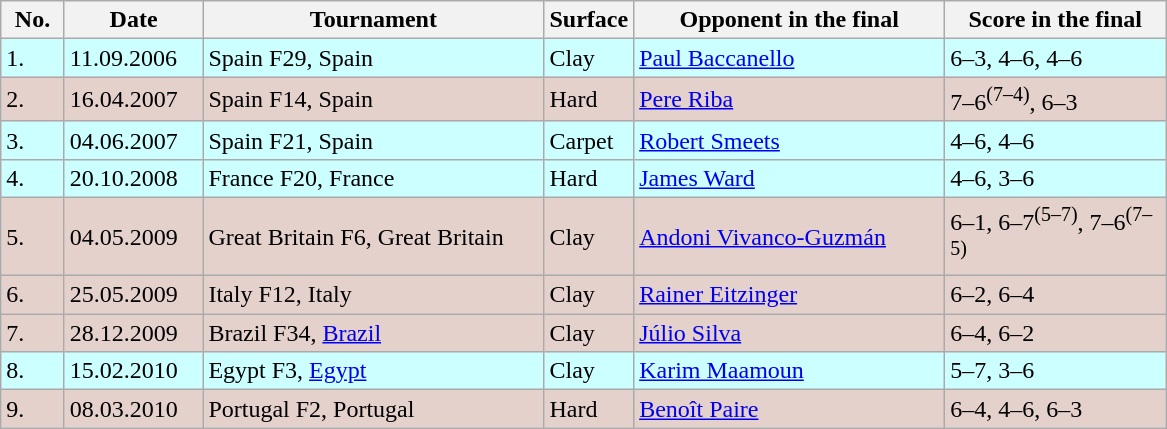<table class="wikitable">
<tr>
<th width=35>No.</th>
<th width=85>Date</th>
<th width=220>Tournament</th>
<th width=50>Surface</th>
<th width=200>Opponent in the final</th>
<th width=140>Score in the final</th>
</tr>
<tr bgcolor="#ccffff">
<td>1.</td>
<td>11.09.2006</td>
<td>Spain F29, Spain</td>
<td>Clay</td>
<td> <a href='#'>Paul Baccanello</a></td>
<td>6–3, 4–6, 4–6</td>
</tr>
<tr bgcolor="#e5d1cb">
<td>2.</td>
<td>16.04.2007</td>
<td>Spain F14, Spain</td>
<td>Hard</td>
<td> <a href='#'>Pere Riba</a></td>
<td>7–6<sup>(7–4)</sup>, 6–3</td>
</tr>
<tr bgcolor="#ccffff">
<td>3.</td>
<td>04.06.2007</td>
<td>Spain F21, Spain</td>
<td>Carpet</td>
<td> <a href='#'>Robert Smeets</a></td>
<td>4–6, 4–6</td>
</tr>
<tr bgcolor="#ccffff">
<td>4.</td>
<td>20.10.2008</td>
<td>France F20, France</td>
<td>Hard</td>
<td> <a href='#'>James Ward</a></td>
<td>4–6, 3–6</td>
</tr>
<tr bgcolor="#e5d1cb">
<td>5.</td>
<td>04.05.2009</td>
<td>Great Britain F6, Great Britain</td>
<td>Clay</td>
<td> <a href='#'>Andoni Vivanco-Guzmán</a></td>
<td>6–1, 6–7<sup>(5–7)</sup>, 7–6<sup>(7–5)</sup></td>
</tr>
<tr bgcolor="#e5d1cb">
<td>6.</td>
<td>25.05.2009</td>
<td>Italy F12, Italy</td>
<td>Clay</td>
<td> <a href='#'>Rainer Eitzinger</a></td>
<td>6–2, 6–4</td>
</tr>
<tr bgcolor="#e5d1cb">
<td>7.</td>
<td>28.12.2009</td>
<td>Brazil F34, <a href='#'>Brazil</a></td>
<td>Clay</td>
<td> <a href='#'>Júlio Silva</a></td>
<td>6–4, 6–2</td>
</tr>
<tr bgcolor="#ccffff">
<td>8.</td>
<td>15.02.2010</td>
<td>Egypt F3, <a href='#'>Egypt</a></td>
<td>Clay</td>
<td> <a href='#'>Karim Maamoun</a></td>
<td>5–7, 3–6</td>
</tr>
<tr bgcolor="#e5d1cb">
<td>9.</td>
<td>08.03.2010</td>
<td>Portugal F2, Portugal</td>
<td>Hard</td>
<td> <a href='#'>Benoît Paire</a></td>
<td>6–4, 4–6, 6–3</td>
</tr>
</table>
